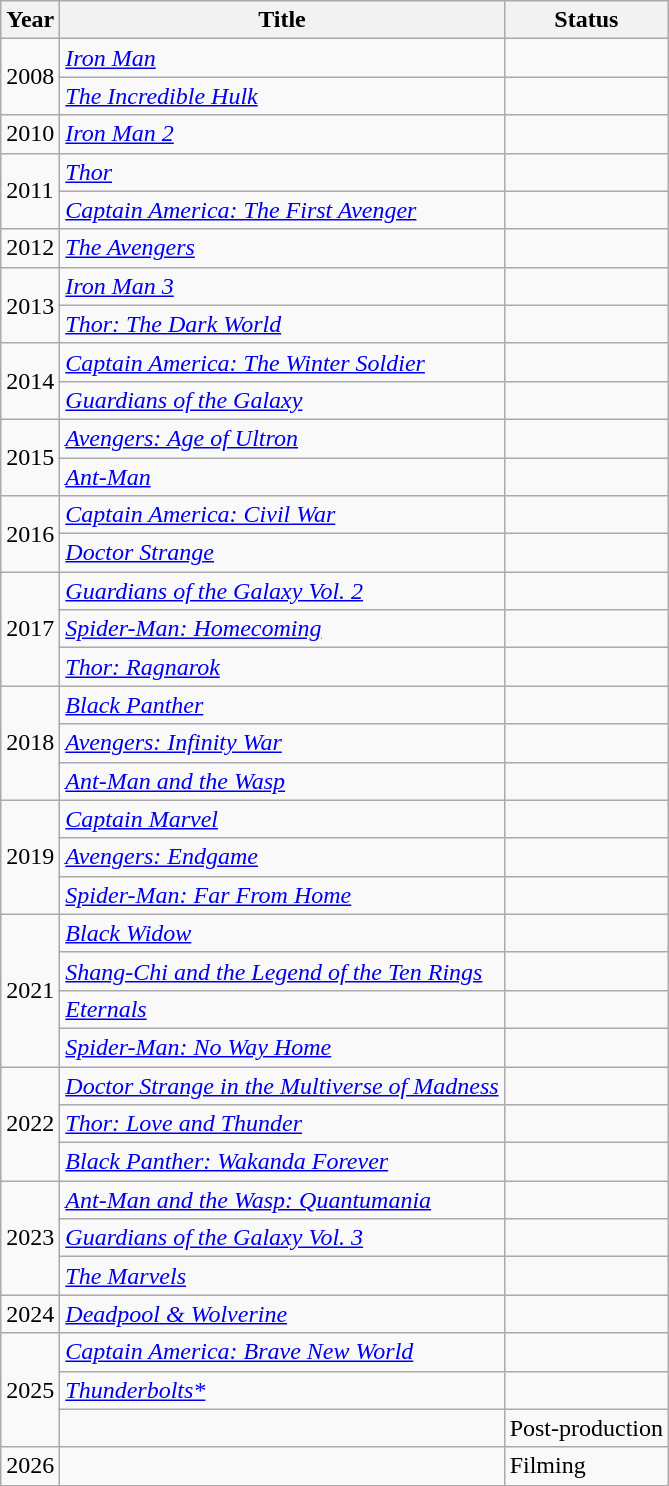<table class="wikitable sortable">
<tr>
<th>Year</th>
<th>Title</th>
<th class="unsortable">Status</th>
</tr>
<tr>
<td rowspan="2">2008</td>
<td><em><a href='#'>Iron Man</a></em></td>
<td></td>
</tr>
<tr>
<td><em><a href='#'>The Incredible Hulk</a></em></td>
<td></td>
</tr>
<tr>
<td>2010</td>
<td><em><a href='#'>Iron Man 2</a></em></td>
<td></td>
</tr>
<tr>
<td rowspan="2">2011</td>
<td><em><a href='#'>Thor</a></em></td>
<td></td>
</tr>
<tr>
<td><em><a href='#'>Captain America: The First Avenger</a></em></td>
<td></td>
</tr>
<tr>
<td>2012</td>
<td><em><a href='#'>The Avengers</a></em></td>
<td></td>
</tr>
<tr>
<td rowspan="2">2013</td>
<td><em><a href='#'>Iron Man 3</a></em></td>
<td></td>
</tr>
<tr>
<td><em><a href='#'>Thor: The Dark World</a></em></td>
<td></td>
</tr>
<tr>
<td rowspan="2">2014</td>
<td><em><a href='#'>Captain America: The Winter Soldier</a></em></td>
<td></td>
</tr>
<tr>
<td><em><a href='#'>Guardians of the Galaxy</a></em></td>
<td></td>
</tr>
<tr>
<td rowspan="2">2015</td>
<td><em><a href='#'>Avengers: Age of Ultron</a></em></td>
<td></td>
</tr>
<tr>
<td><em><a href='#'>Ant-Man</a></em></td>
<td></td>
</tr>
<tr>
<td rowspan="2">2016</td>
<td><em><a href='#'>Captain America: Civil War</a></em></td>
<td></td>
</tr>
<tr>
<td><em><a href='#'>Doctor Strange</a></em></td>
<td></td>
</tr>
<tr>
<td rowspan="3">2017</td>
<td><em><a href='#'>Guardians of the Galaxy Vol. 2</a></em></td>
<td></td>
</tr>
<tr>
<td><em><a href='#'>Spider-Man: Homecoming</a></em></td>
<td></td>
</tr>
<tr>
<td><em><a href='#'>Thor: Ragnarok</a></em></td>
<td></td>
</tr>
<tr>
<td rowspan="3">2018</td>
<td><em><a href='#'>Black Panther</a></em></td>
<td></td>
</tr>
<tr>
<td><em><a href='#'>Avengers: Infinity War</a></em></td>
<td></td>
</tr>
<tr>
<td><em><a href='#'>Ant-Man and the Wasp</a></em></td>
<td></td>
</tr>
<tr>
<td rowspan="3">2019</td>
<td><em><a href='#'>Captain Marvel</a></em></td>
<td></td>
</tr>
<tr>
<td><em><a href='#'>Avengers: Endgame</a></em></td>
<td></td>
</tr>
<tr>
<td><em><a href='#'>Spider-Man: Far From Home</a></em></td>
<td></td>
</tr>
<tr>
<td rowspan="4">2021</td>
<td><em><a href='#'>Black Widow</a></em></td>
<td></td>
</tr>
<tr>
<td><em><a href='#'>Shang-Chi and the Legend of the Ten Rings</a></em></td>
<td></td>
</tr>
<tr>
<td><em><a href='#'>Eternals</a></em></td>
<td></td>
</tr>
<tr>
<td><em><a href='#'>Spider-Man: No Way Home</a></em></td>
<td></td>
</tr>
<tr>
<td rowspan="3">2022</td>
<td><em><a href='#'>Doctor Strange in the Multiverse of Madness</a></em></td>
<td></td>
</tr>
<tr>
<td><em><a href='#'>Thor: Love and Thunder</a></em></td>
<td></td>
</tr>
<tr>
<td><em><a href='#'>Black Panther: Wakanda Forever</a></em></td>
<td></td>
</tr>
<tr>
<td rowspan="3">2023</td>
<td><em><a href='#'>Ant-Man and the Wasp: Quantumania</a></em></td>
<td></td>
</tr>
<tr>
<td><em><a href='#'>Guardians of the Galaxy Vol. 3</a></em></td>
<td></td>
</tr>
<tr>
<td><em><a href='#'>The Marvels</a></em></td>
<td></td>
</tr>
<tr>
<td>2024</td>
<td><em><a href='#'>Deadpool & Wolverine</a></em></td>
<td></td>
</tr>
<tr>
<td rowspan="3">2025</td>
<td><em><a href='#'>Captain America: Brave New World</a></em></td>
<td></td>
</tr>
<tr>
<td><em><a href='#'>Thunderbolts*</a></em></td>
<td></td>
</tr>
<tr>
<td></td>
<td>Post-production</td>
</tr>
<tr>
<td>2026</td>
<td></td>
<td>Filming</td>
</tr>
<tr>
</tr>
</table>
